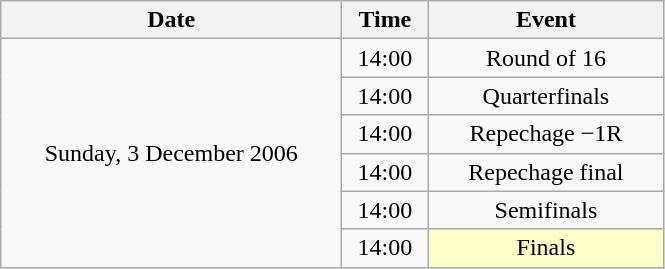<table class = "wikitable" style="text-align:center;">
<tr>
<th width=220>Date</th>
<th width=50>Time</th>
<th width=150>Event</th>
</tr>
<tr>
<td rowspan=6>Sunday, 3 December 2006</td>
<td>14:00</td>
<td>Round of 16</td>
</tr>
<tr>
<td>14:00</td>
<td>Quarterfinals</td>
</tr>
<tr>
<td>14:00</td>
<td>Repechage −1R</td>
</tr>
<tr>
<td>14:00</td>
<td>Repechage final</td>
</tr>
<tr>
<td>14:00</td>
<td>Semifinals</td>
</tr>
<tr>
<td>14:00</td>
<td bgcolor=ffffcc>Finals</td>
</tr>
</table>
